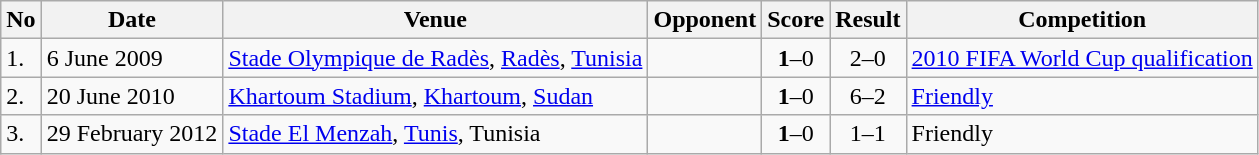<table class="wikitable">
<tr>
<th>No</th>
<th>Date</th>
<th>Venue</th>
<th>Opponent</th>
<th>Score</th>
<th>Result</th>
<th>Competition</th>
</tr>
<tr>
<td>1.</td>
<td>6 June 2009</td>
<td><a href='#'>Stade Olympique de Radès</a>, <a href='#'>Radès</a>, <a href='#'>Tunisia</a></td>
<td></td>
<td align=center><strong>1</strong>–0</td>
<td align=center>2–0</td>
<td><a href='#'>2010 FIFA World Cup qualification</a></td>
</tr>
<tr>
<td>2.</td>
<td>20 June 2010</td>
<td><a href='#'>Khartoum Stadium</a>, <a href='#'>Khartoum</a>, <a href='#'>Sudan</a></td>
<td></td>
<td align=center><strong>1</strong>–0</td>
<td align=center>6–2</td>
<td><a href='#'>Friendly</a></td>
</tr>
<tr>
<td>3.</td>
<td>29 February 2012</td>
<td><a href='#'>Stade El Menzah</a>, <a href='#'>Tunis</a>, Tunisia</td>
<td></td>
<td align=center><strong>1</strong>–0</td>
<td align=center>1–1</td>
<td>Friendly</td>
</tr>
</table>
